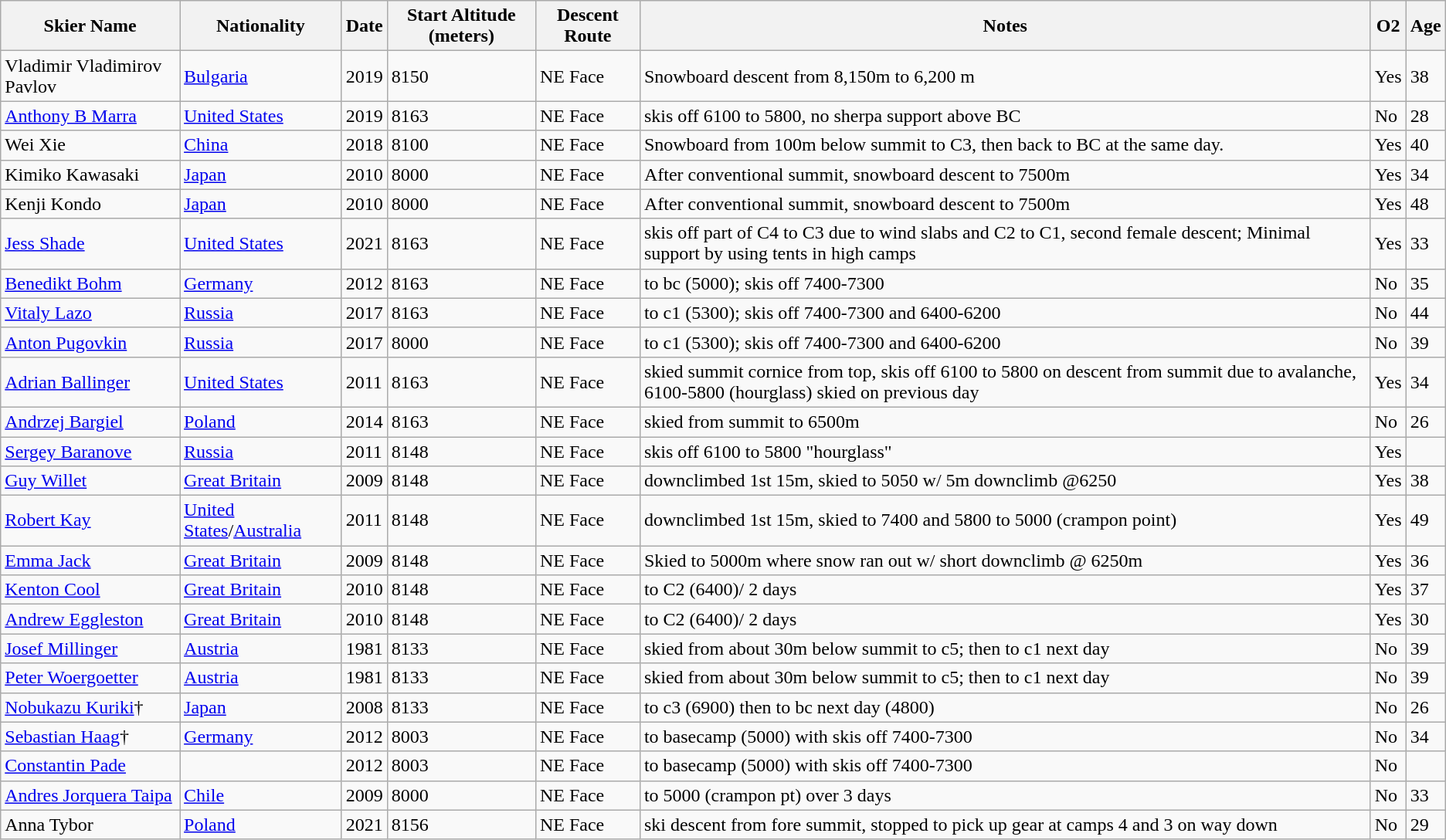<table class="wikitable sortable">
<tr>
<th scope="col">Skier Name</th>
<th scope="col">Nationality</th>
<th scope="col">Date</th>
<th scope="col">Start Altitude (meters)</th>
<th scope="col">Descent Route</th>
<th scope="col">Notes</th>
<th scope="col">O2</th>
<th scope="col">Age</th>
</tr>
<tr>
<td>Vladimir Vladimirov Pavlov</td>
<td><a href='#'>Bulgaria</a></td>
<td>2019</td>
<td>8150</td>
<td>NE Face</td>
<td>Snowboard descent from 8,150m to 6,200 m</td>
<td>Yes</td>
<td>38</td>
</tr>
<tr>
<td><a href='#'>Anthony B Marra</a></td>
<td><a href='#'>United States</a></td>
<td>2019</td>
<td>8163</td>
<td>NE Face</td>
<td>skis off 6100 to 5800, no sherpa support above BC</td>
<td>No</td>
<td>28</td>
</tr>
<tr>
<td>Wei Xie</td>
<td><a href='#'>China</a></td>
<td>2018</td>
<td>8100</td>
<td>NE Face</td>
<td>Snowboard from 100m below summit to C3, then back to BC at the same day.</td>
<td>Yes</td>
<td>40</td>
</tr>
<tr>
<td>Kimiko Kawasaki</td>
<td><a href='#'>Japan</a></td>
<td>2010</td>
<td>8000</td>
<td>NE Face</td>
<td>After conventional summit, snowboard descent to 7500m</td>
<td>Yes</td>
<td>34</td>
</tr>
<tr>
<td>Kenji Kondo</td>
<td><a href='#'>Japan</a></td>
<td>2010</td>
<td>8000</td>
<td>NE Face</td>
<td>After conventional summit, snowboard descent to 7500m</td>
<td>Yes</td>
<td>48</td>
</tr>
<tr>
<td><a href='#'>Jess Shade</a></td>
<td><a href='#'>United States</a></td>
<td>2021</td>
<td>8163</td>
<td>NE Face</td>
<td>skis off part of C4 to C3 due to wind slabs and C2 to C1, second female descent; Minimal support by using tents in high camps</td>
<td>Yes</td>
<td>33</td>
</tr>
<tr>
<td><a href='#'>Benedikt Bohm</a></td>
<td><a href='#'>Germany</a></td>
<td>2012</td>
<td>8163</td>
<td>NE Face</td>
<td>to bc (5000); skis off 7400-7300</td>
<td>No</td>
<td>35</td>
</tr>
<tr>
<td><a href='#'>Vitaly Lazo</a></td>
<td><a href='#'>Russia</a></td>
<td>2017</td>
<td>8163</td>
<td>NE Face</td>
<td>to c1 (5300); skis off 7400-7300 and 6400-6200</td>
<td>No</td>
<td>44</td>
</tr>
<tr>
<td><a href='#'>Anton Pugovkin</a></td>
<td><a href='#'>Russia</a></td>
<td>2017</td>
<td>8000</td>
<td>NE Face</td>
<td>to c1 (5300); skis off 7400-7300 and 6400-6200</td>
<td>No</td>
<td>39</td>
</tr>
<tr>
<td><a href='#'>Adrian Ballinger</a></td>
<td><a href='#'>United States</a></td>
<td>2011</td>
<td>8163</td>
<td>NE Face</td>
<td>skied summit cornice from top, skis off 6100 to 5800 on descent from summit due to avalanche, 6100-5800 (hourglass) skied on previous day</td>
<td>Yes</td>
<td>34</td>
</tr>
<tr>
<td><a href='#'>Andrzej Bargiel</a></td>
<td><a href='#'>Poland</a></td>
<td>2014</td>
<td>8163</td>
<td>NE Face</td>
<td>skied from summit to 6500m</td>
<td>No</td>
<td>26</td>
</tr>
<tr>
<td><a href='#'>Sergey Baranove</a></td>
<td><a href='#'>Russia</a></td>
<td>2011</td>
<td>8148</td>
<td>NE Face</td>
<td>skis off 6100 to 5800 "hourglass"</td>
<td>Yes</td>
<td></td>
</tr>
<tr>
<td><a href='#'>Guy Willet</a></td>
<td><a href='#'>Great Britain</a></td>
<td>2009</td>
<td>8148</td>
<td>NE Face</td>
<td>downclimbed 1st 15m, skied to 5050 w/ 5m downclimb @6250</td>
<td>Yes</td>
<td>38</td>
</tr>
<tr>
<td><a href='#'>Robert Kay</a></td>
<td><a href='#'>United States</a>/<a href='#'>Australia</a></td>
<td>2011</td>
<td>8148</td>
<td>NE Face</td>
<td>downclimbed 1st 15m, skied to 7400 and 5800 to 5000 (crampon point)</td>
<td>Yes</td>
<td>49</td>
</tr>
<tr>
<td><a href='#'>Emma Jack</a></td>
<td><a href='#'>Great Britain</a></td>
<td>2009</td>
<td>8148</td>
<td>NE Face</td>
<td>Skied to 5000m where snow ran out w/ short downclimb @ 6250m</td>
<td>Yes</td>
<td>36</td>
</tr>
<tr>
<td><a href='#'>Kenton Cool</a></td>
<td><a href='#'>Great Britain</a></td>
<td>2010</td>
<td>8148</td>
<td>NE Face</td>
<td>to C2 (6400)/ 2 days</td>
<td>Yes</td>
<td>37</td>
</tr>
<tr>
<td><a href='#'>Andrew Eggleston</a></td>
<td><a href='#'>Great Britain</a></td>
<td>2010</td>
<td>8148</td>
<td>NE Face</td>
<td>to C2 (6400)/ 2 days</td>
<td>Yes</td>
<td>30</td>
</tr>
<tr>
<td><a href='#'>Josef Millinger</a></td>
<td><a href='#'>Austria</a></td>
<td>1981</td>
<td>8133</td>
<td>NE Face</td>
<td>skied from about 30m below summit to c5; then to c1 next day</td>
<td>No</td>
<td>39</td>
</tr>
<tr>
<td><a href='#'>Peter Woergoetter</a></td>
<td><a href='#'>Austria</a></td>
<td>1981</td>
<td>8133</td>
<td>NE Face</td>
<td>skied from about 30m below summit to c5; then to c1 next day</td>
<td>No</td>
<td>39</td>
</tr>
<tr>
<td><a href='#'>Nobukazu Kuriki</a>† </td>
<td><a href='#'>Japan</a></td>
<td>2008</td>
<td>8133</td>
<td>NE Face</td>
<td>to c3 (6900) then to bc next day (4800)</td>
<td>No</td>
<td>26</td>
</tr>
<tr>
<td><a href='#'>Sebastian Haag</a>†</td>
<td><a href='#'>Germany</a></td>
<td>2012</td>
<td>8003</td>
<td>NE Face</td>
<td>to basecamp (5000) with skis off 7400-7300</td>
<td>No</td>
<td>34</td>
</tr>
<tr>
<td><a href='#'>Constantin Pade</a></td>
<td></td>
<td>2012</td>
<td>8003</td>
<td>NE Face</td>
<td>to basecamp (5000) with skis off 7400-7300</td>
<td>No</td>
<td></td>
</tr>
<tr>
<td><a href='#'>Andres Jorquera Taipa</a></td>
<td><a href='#'>Chile</a></td>
<td>2009</td>
<td>8000</td>
<td>NE Face</td>
<td>to 5000 (crampon pt) over 3 days</td>
<td>No</td>
<td>33</td>
</tr>
<tr>
<td>Anna Tybor</td>
<td><a href='#'>Poland</a></td>
<td>2021</td>
<td>8156</td>
<td>NE Face</td>
<td>ski descent from fore summit, stopped to pick up gear at camps 4 and 3 on way down</td>
<td>No</td>
<td>29</td>
</tr>
</table>
